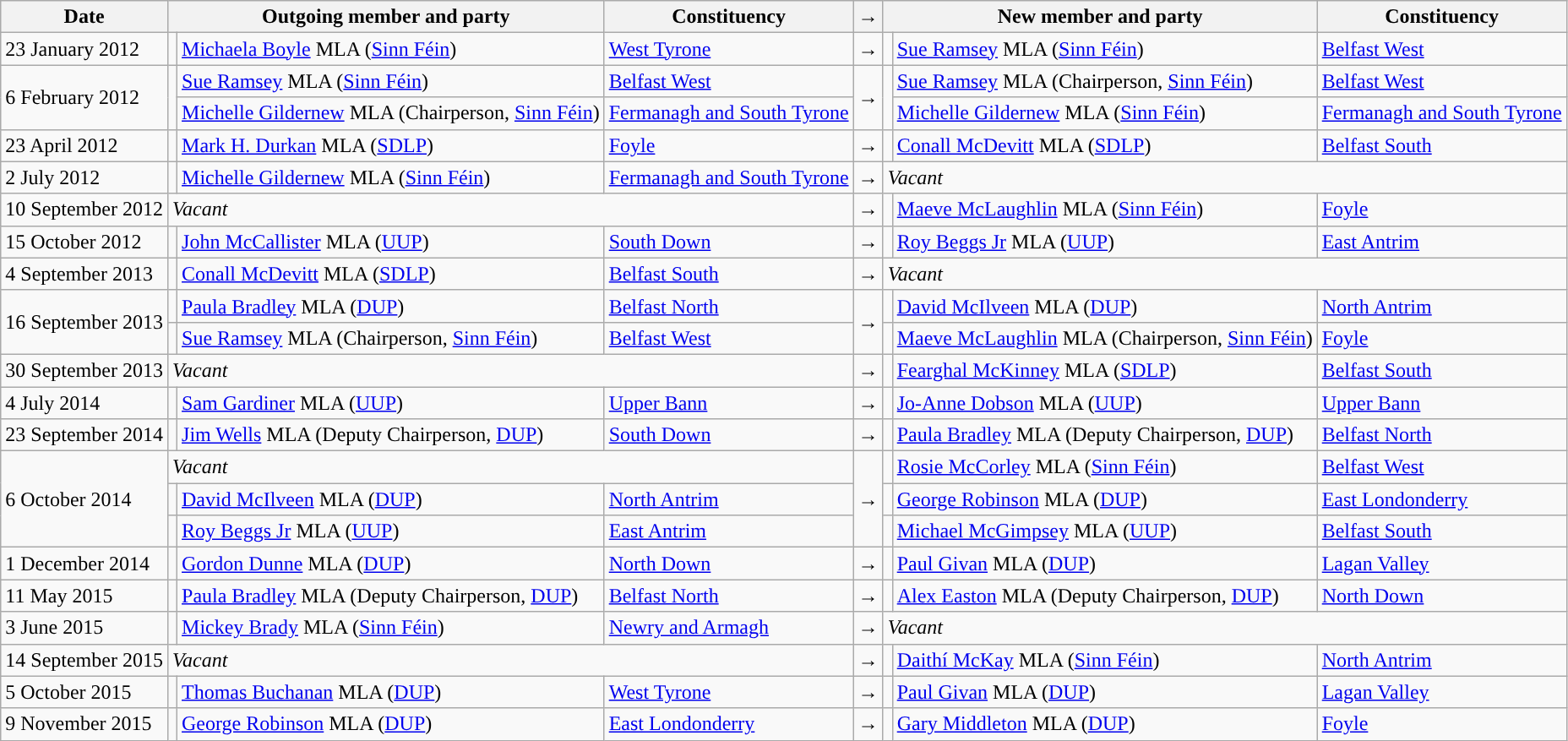<table class="wikitable">
<tr>
<th valign="top">Date</th>
<th colspan="2" valign="top">Outgoing member and party</th>
<th valign="top">Constituency</th>
<th>→</th>
<th colspan="2" valign="top">New member and party</th>
<th valign="top">Constituency</th>
</tr>
<tr>
<td>23 January 2012</td>
<td></td>
<td><a href='#'>Michaela Boyle</a> MLA (<a href='#'>Sinn Féin</a>)</td>
<td><a href='#'>West Tyrone</a></td>
<td>→</td>
<td></td>
<td><a href='#'>Sue Ramsey</a> MLA (<a href='#'>Sinn Féin</a>)</td>
<td><a href='#'>Belfast West</a></td>
</tr>
<tr>
<td rowspan=2>6 February 2012</td>
<td rowspan=2></td>
<td><a href='#'>Sue Ramsey</a> MLA (<a href='#'>Sinn Féin</a>)</td>
<td><a href='#'>Belfast West</a></td>
<td rowspan=2>→</td>
<td rowspan=2></td>
<td><a href='#'>Sue Ramsey</a> MLA (Chairperson, <a href='#'>Sinn Féin</a>)</td>
<td><a href='#'>Belfast West</a></td>
</tr>
<tr>
<td><a href='#'>Michelle Gildernew</a> MLA (Chairperson, <a href='#'>Sinn Féin</a>)</td>
<td><a href='#'>Fermanagh and South Tyrone</a></td>
<td><a href='#'>Michelle Gildernew</a> MLA (<a href='#'>Sinn Féin</a>)</td>
<td><a href='#'>Fermanagh and South Tyrone</a></td>
</tr>
<tr>
<td>23 April 2012</td>
<td></td>
<td><a href='#'>Mark H. Durkan</a> MLA (<a href='#'>SDLP</a>)</td>
<td><a href='#'>Foyle</a></td>
<td>→</td>
<td></td>
<td><a href='#'>Conall McDevitt</a> MLA (<a href='#'>SDLP</a>)</td>
<td><a href='#'>Belfast South</a></td>
</tr>
<tr>
<td>2 July 2012</td>
<td></td>
<td><a href='#'>Michelle Gildernew</a> MLA (<a href='#'>Sinn Féin</a>)</td>
<td><a href='#'>Fermanagh and South Tyrone</a></td>
<td>→</td>
<td colspan=3><em>Vacant</em></td>
</tr>
<tr>
<td>10 September 2012</td>
<td colspan=3><em>Vacant</em></td>
<td>→</td>
<td></td>
<td><a href='#'>Maeve McLaughlin</a> MLA (<a href='#'>Sinn Féin</a>)</td>
<td><a href='#'>Foyle</a></td>
</tr>
<tr>
<td>15 October 2012</td>
<td></td>
<td><a href='#'>John McCallister</a> MLA (<a href='#'>UUP</a>)</td>
<td><a href='#'>South Down</a></td>
<td>→</td>
<td></td>
<td><a href='#'>Roy Beggs Jr</a> MLA (<a href='#'>UUP</a>)</td>
<td><a href='#'>East Antrim</a></td>
</tr>
<tr>
<td>4 September 2013</td>
<td></td>
<td><a href='#'>Conall McDevitt</a> MLA (<a href='#'>SDLP</a>)</td>
<td><a href='#'>Belfast South</a></td>
<td>→</td>
<td colspan=3><em>Vacant</em></td>
</tr>
<tr>
<td rowspan=2>16 September 2013</td>
<td></td>
<td><a href='#'>Paula Bradley</a> MLA (<a href='#'>DUP</a>)</td>
<td><a href='#'>Belfast North</a></td>
<td rowspan=2>→</td>
<td></td>
<td><a href='#'>David McIlveen</a> MLA (<a href='#'>DUP</a>)</td>
<td><a href='#'>North Antrim</a></td>
</tr>
<tr>
<td></td>
<td><a href='#'>Sue Ramsey</a> MLA (Chairperson, <a href='#'>Sinn Féin</a>)</td>
<td><a href='#'>Belfast West</a></td>
<td></td>
<td><a href='#'>Maeve McLaughlin</a> MLA (Chairperson, <a href='#'>Sinn Féin</a>)</td>
<td><a href='#'>Foyle</a></td>
</tr>
<tr>
<td>30 September 2013</td>
<td colspan=3><em>Vacant</em></td>
<td>→</td>
<td></td>
<td><a href='#'>Fearghal McKinney</a> MLA (<a href='#'>SDLP</a>)</td>
<td><a href='#'>Belfast South</a></td>
</tr>
<tr>
<td>4 July 2014</td>
<td></td>
<td><a href='#'>Sam Gardiner</a> MLA (<a href='#'>UUP</a>)</td>
<td><a href='#'>Upper Bann</a></td>
<td>→</td>
<td></td>
<td><a href='#'>Jo-Anne Dobson</a> MLA (<a href='#'>UUP</a>)</td>
<td><a href='#'>Upper Bann</a></td>
</tr>
<tr>
<td>23 September 2014</td>
<td></td>
<td><a href='#'>Jim Wells</a> MLA (Deputy Chairperson, <a href='#'>DUP</a>)</td>
<td><a href='#'>South Down</a></td>
<td>→</td>
<td></td>
<td><a href='#'>Paula Bradley</a> MLA (Deputy Chairperson, <a href='#'>DUP</a>)</td>
<td><a href='#'>Belfast North</a></td>
</tr>
<tr>
<td rowspan=3>6 October 2014</td>
<td colspan=3><em>Vacant</em></td>
<td rowspan=3>→</td>
<td></td>
<td><a href='#'>Rosie McCorley</a> MLA (<a href='#'>Sinn Féin</a>)</td>
<td><a href='#'>Belfast West</a></td>
</tr>
<tr>
<td></td>
<td><a href='#'>David McIlveen</a> MLA (<a href='#'>DUP</a>)</td>
<td><a href='#'>North Antrim</a></td>
<td></td>
<td><a href='#'>George Robinson</a> MLA (<a href='#'>DUP</a>)</td>
<td><a href='#'>East Londonderry</a></td>
</tr>
<tr>
<td></td>
<td><a href='#'>Roy Beggs Jr</a> MLA (<a href='#'>UUP</a>)</td>
<td><a href='#'>East Antrim</a></td>
<td></td>
<td><a href='#'>Michael McGimpsey</a> MLA (<a href='#'>UUP</a>)</td>
<td><a href='#'>Belfast South</a></td>
</tr>
<tr>
<td>1 December 2014</td>
<td></td>
<td><a href='#'>Gordon Dunne</a> MLA (<a href='#'>DUP</a>)</td>
<td><a href='#'>North Down</a></td>
<td>→</td>
<td></td>
<td><a href='#'>Paul Givan</a> MLA (<a href='#'>DUP</a>)</td>
<td><a href='#'>Lagan Valley</a></td>
</tr>
<tr>
<td>11 May 2015</td>
<td></td>
<td><a href='#'>Paula Bradley</a> MLA (Deputy Chairperson, <a href='#'>DUP</a>)</td>
<td><a href='#'>Belfast North</a></td>
<td>→</td>
<td></td>
<td><a href='#'>Alex Easton</a> MLA (Deputy Chairperson, <a href='#'>DUP</a>)</td>
<td><a href='#'>North Down</a></td>
</tr>
<tr>
<td>3 June 2015</td>
<td></td>
<td><a href='#'>Mickey Brady</a> MLA (<a href='#'>Sinn Féin</a>)</td>
<td><a href='#'>Newry and Armagh</a></td>
<td>→</td>
<td colspan=3><em>Vacant</em></td>
</tr>
<tr>
<td>14 September 2015</td>
<td colspan=3><em>Vacant</em></td>
<td>→</td>
<td></td>
<td><a href='#'>Daithí McKay</a> MLA (<a href='#'>Sinn Féin</a>)</td>
<td><a href='#'>North Antrim</a></td>
</tr>
<tr>
<td>5 October 2015</td>
<td></td>
<td><a href='#'>Thomas Buchanan</a> MLA (<a href='#'>DUP</a>)</td>
<td><a href='#'>West Tyrone</a></td>
<td>→</td>
<td></td>
<td><a href='#'>Paul Givan</a> MLA (<a href='#'>DUP</a>)</td>
<td><a href='#'>Lagan Valley</a></td>
</tr>
<tr>
<td>9 November 2015</td>
<td></td>
<td><a href='#'>George Robinson</a> MLA (<a href='#'>DUP</a>)</td>
<td><a href='#'>East Londonderry</a></td>
<td>→</td>
<td></td>
<td><a href='#'>Gary Middleton</a> MLA (<a href='#'>DUP</a>)</td>
<td><a href='#'>Foyle</a></td>
</tr>
</table>
